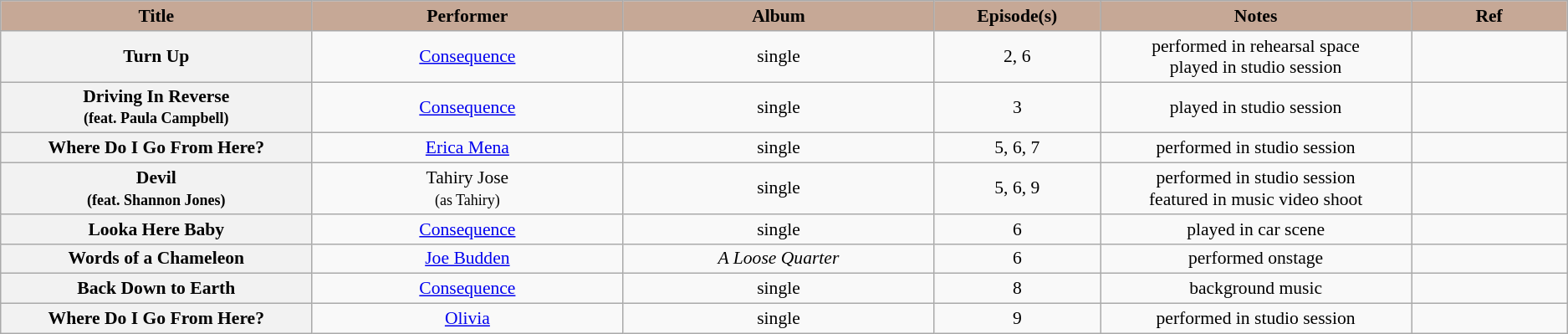<table class="wikitable sortable" style="font-size:90%; text-align: center">
<tr>
<th scope="col"  style="background:#c6a896; width:10%;">Title</th>
<th scope="col"  style="background:#c6a896; width:10%;">Performer</th>
<th scope="col"  style="background:#c6a896; width:10%;">Album</th>
<th scope="col"  style="background:#c6a896; width:5%;">Episode(s)</th>
<th scope="col"  style="background:#c6a896; width:10%;">Notes</th>
<th scope="col"  style="background:#c6a896; width:5%;">Ref</th>
</tr>
<tr>
<th scope="row">Turn Up</th>
<td><a href='#'>Consequence</a></td>
<td>single</td>
<td>2, 6</td>
<td>performed in rehearsal space <br> played in studio session</td>
<td style="text-align:center;"></td>
</tr>
<tr>
<th scope="row">Driving In Reverse <br><small>(feat. Paula Campbell)</small></th>
<td><a href='#'>Consequence</a></td>
<td>single</td>
<td>3</td>
<td>played in studio session</td>
<td style="text-align:center;"></td>
</tr>
<tr>
<th scope="row">Where Do I Go From Here?</th>
<td><a href='#'>Erica Mena</a></td>
<td>single</td>
<td>5, 6, 7</td>
<td>performed in studio session</td>
<td></td>
</tr>
<tr>
<th scope="row">Devil <br><small>(feat. Shannon Jones)</small></th>
<td>Tahiry Jose <br><small>(as Tahiry)</small></td>
<td>single</td>
<td>5, 6, 9</td>
<td>performed in studio session <br> featured in music video shoot</td>
<td style="text-align:center;"></td>
</tr>
<tr>
<th scope="row">Looka Here Baby</th>
<td><a href='#'>Consequence</a></td>
<td>single</td>
<td>6</td>
<td>played in car scene</td>
<td style="text-align:center;"></td>
</tr>
<tr>
<th scope="row">Words of a Chameleon</th>
<td><a href='#'>Joe Budden</a></td>
<td><em>A Loose Quarter</em></td>
<td>6</td>
<td>performed onstage</td>
<td></td>
</tr>
<tr>
<th scope="row">Back Down to Earth</th>
<td><a href='#'>Consequence</a></td>
<td>single</td>
<td>8</td>
<td>background music</td>
<td style="text-align:center;"></td>
</tr>
<tr>
<th scope="row">Where Do I Go From Here?</th>
<td><a href='#'>Olivia</a></td>
<td>single</td>
<td>9</td>
<td>performed in studio session</td>
<td></td>
</tr>
</table>
